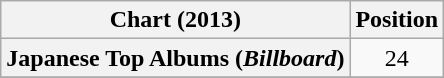<table class="wikitable plainrowheaders" style="text-align:center;">
<tr>
<th>Chart (2013)</th>
<th>Position</th>
</tr>
<tr>
<th scope="row">Japanese Top Albums (<em>Billboard</em>)</th>
<td>24</td>
</tr>
<tr>
</tr>
</table>
